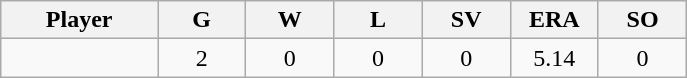<table class="wikitable sortable">
<tr>
<th bgcolor="#DDDDFF" width="16%">Player</th>
<th bgcolor="#DDDDFF" width="9%">G</th>
<th bgcolor="#DDDDFF" width="9%">W</th>
<th bgcolor="#DDDDFF" width="9%">L</th>
<th bgcolor="#DDDDFF" width="9%">SV</th>
<th bgcolor="#DDDDFF" width="9%">ERA</th>
<th bgcolor="#DDDDFF" width="9%">SO</th>
</tr>
<tr align="center">
<td></td>
<td>2</td>
<td>0</td>
<td>0</td>
<td>0</td>
<td>5.14</td>
<td>0</td>
</tr>
</table>
